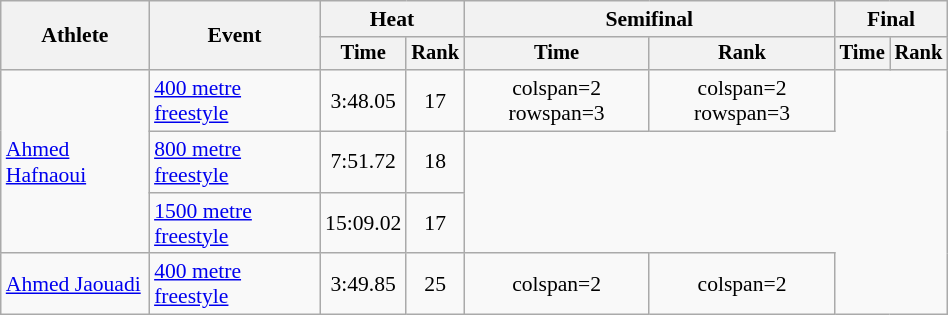<table class="wikitable" style="text-align:center; font-size:90%; width:50%;">
<tr>
<th rowspan="2">Athlete</th>
<th rowspan="2">Event</th>
<th colspan="2">Heat</th>
<th colspan="2">Semifinal</th>
<th colspan="2">Final</th>
</tr>
<tr style="font-size:95%">
<th>Time</th>
<th>Rank</th>
<th>Time</th>
<th>Rank</th>
<th>Time</th>
<th>Rank</th>
</tr>
<tr align=center>
<td align=left rowspan=3><a href='#'>Ahmed Hafnaoui</a></td>
<td align=left><a href='#'>400 metre freestyle</a></td>
<td>3:48.05</td>
<td>17</td>
<td>colspan=2  rowspan=3 </td>
<td>colspan=2  rowspan=3 </td>
</tr>
<tr align=center>
<td align=left><a href='#'>800 metre freestyle</a></td>
<td>7:51.72</td>
<td>18</td>
</tr>
<tr align=center>
<td align=left><a href='#'>1500 metre freestyle</a></td>
<td>15:09.02</td>
<td>17</td>
</tr>
<tr align=center>
<td align=left><a href='#'>Ahmed Jaouadi</a></td>
<td align=left><a href='#'>400 metre freestyle</a></td>
<td>3:49.85</td>
<td>25</td>
<td>colspan=2 </td>
<td>colspan=2 </td>
</tr>
</table>
